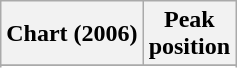<table class="wikitable sortable plainrowheaders">
<tr>
<th>Chart (2006)</th>
<th>Peak<br>position</th>
</tr>
<tr>
</tr>
<tr>
</tr>
<tr>
</tr>
<tr>
</tr>
<tr>
</tr>
<tr>
</tr>
<tr>
</tr>
<tr>
</tr>
<tr>
</tr>
<tr>
</tr>
<tr>
</tr>
<tr>
</tr>
<tr>
</tr>
<tr>
</tr>
<tr>
</tr>
</table>
